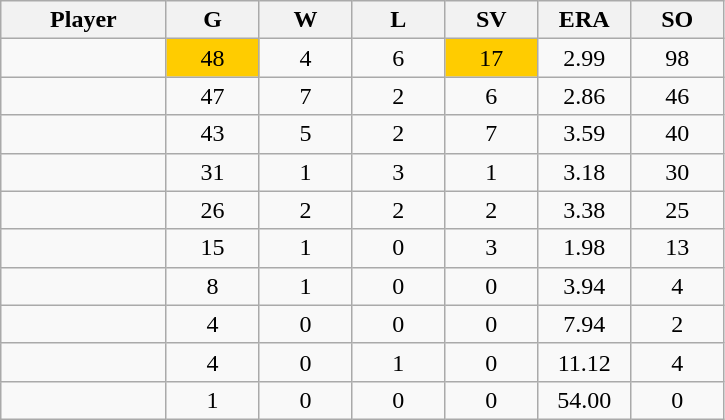<table class="wikitable sortable">
<tr>
<th bgcolor="#DDDDFF" width="16%">Player</th>
<th bgcolor="#DDDDFF" width="9%">G</th>
<th bgcolor="#DDDDFF" width="9%">W</th>
<th bgcolor="#DDDDFF" width="9%">L</th>
<th bgcolor="#DDDDFF" width="9%">SV</th>
<th bgcolor="#DDDDFF" width="9%">ERA</th>
<th bgcolor="#DDDDFF" width="9%">SO</th>
</tr>
<tr align="center">
<td></td>
<td bgcolor=#ffcc00>48</td>
<td>4</td>
<td>6</td>
<td bgcolor=#ffcc00>17</td>
<td>2.99</td>
<td>98</td>
</tr>
<tr align="center">
<td></td>
<td>47</td>
<td>7</td>
<td>2</td>
<td>6</td>
<td>2.86</td>
<td>46</td>
</tr>
<tr align="center">
<td></td>
<td>43</td>
<td>5</td>
<td>2</td>
<td>7</td>
<td>3.59</td>
<td>40</td>
</tr>
<tr align="center">
<td></td>
<td>31</td>
<td>1</td>
<td>3</td>
<td>1</td>
<td>3.18</td>
<td>30</td>
</tr>
<tr align="center">
<td></td>
<td>26</td>
<td>2</td>
<td>2</td>
<td>2</td>
<td>3.38</td>
<td>25</td>
</tr>
<tr align="center">
<td></td>
<td>15</td>
<td>1</td>
<td>0</td>
<td>3</td>
<td>1.98</td>
<td>13</td>
</tr>
<tr align="center">
<td></td>
<td>8</td>
<td>1</td>
<td>0</td>
<td>0</td>
<td>3.94</td>
<td>4</td>
</tr>
<tr align="center">
<td></td>
<td>4</td>
<td>0</td>
<td>0</td>
<td>0</td>
<td>7.94</td>
<td>2</td>
</tr>
<tr align="center">
<td></td>
<td>4</td>
<td>0</td>
<td>1</td>
<td>0</td>
<td>11.12</td>
<td>4</td>
</tr>
<tr align="center">
<td></td>
<td>1</td>
<td>0</td>
<td>0</td>
<td>0</td>
<td>54.00</td>
<td>0</td>
</tr>
</table>
